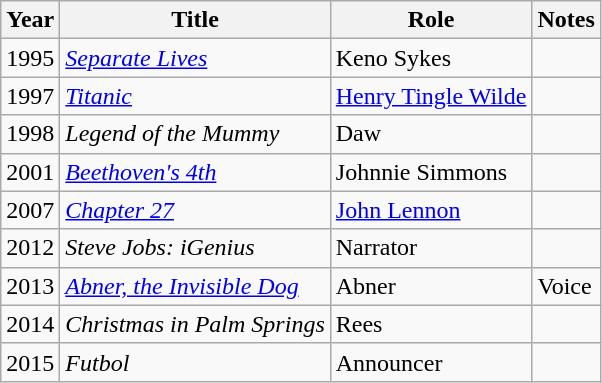<table class="wikitable sortable">
<tr>
<th>Year</th>
<th>Title</th>
<th>Role</th>
<th>Notes</th>
</tr>
<tr>
<td>1995</td>
<td><a href='#'><em>Separate Lives</em></a></td>
<td>Keno Sykes</td>
<td></td>
</tr>
<tr>
<td>1997</td>
<td><a href='#'><em>Titanic</em></a></td>
<td><a href='#'>Henry Tingle Wilde</a></td>
<td></td>
</tr>
<tr>
<td>1998</td>
<td><em>Legend of the Mummy</em></td>
<td>Daw</td>
<td></td>
</tr>
<tr>
<td>2001</td>
<td><a href='#'><em>Beethoven's 4th</em></a></td>
<td>Johnnie Simmons</td>
<td></td>
</tr>
<tr>
<td>2007</td>
<td><em><a href='#'>Chapter 27</a></em></td>
<td><a href='#'>John Lennon</a></td>
<td></td>
</tr>
<tr>
<td>2012</td>
<td><em>Steve Jobs: iGenius</em></td>
<td>Narrator</td>
<td></td>
</tr>
<tr>
<td>2013</td>
<td><em><a href='#'>Abner, the Invisible Dog</a></em></td>
<td>Abner</td>
<td>Voice</td>
</tr>
<tr>
<td>2014</td>
<td><em>Christmas in Palm Springs</em></td>
<td>Rees</td>
<td></td>
</tr>
<tr>
<td>2015</td>
<td><em>Futbol</em></td>
<td>Announcer</td>
<td></td>
</tr>
</table>
